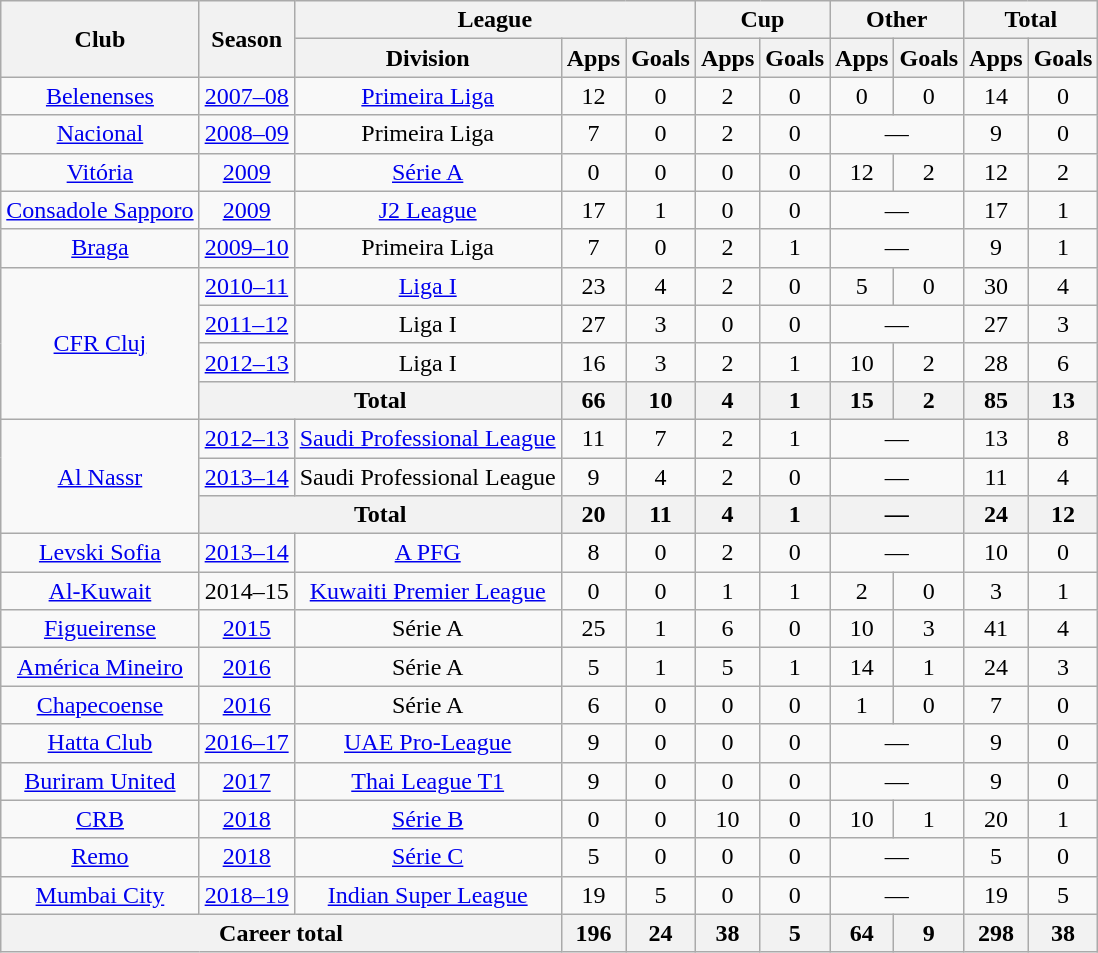<table class="wikitable" style="text-align:center">
<tr>
<th rowspan="2">Club</th>
<th rowspan="2">Season</th>
<th colspan="3">League</th>
<th colspan="2">Cup</th>
<th colspan="2">Other</th>
<th colspan="2">Total</th>
</tr>
<tr>
<th>Division</th>
<th>Apps</th>
<th>Goals</th>
<th>Apps</th>
<th>Goals</th>
<th>Apps</th>
<th>Goals</th>
<th>Apps</th>
<th>Goals</th>
</tr>
<tr>
<td><a href='#'>Belenenses</a></td>
<td><a href='#'>2007–08</a></td>
<td><a href='#'>Primeira Liga</a></td>
<td>12</td>
<td>0</td>
<td>2</td>
<td>0</td>
<td>0</td>
<td>0</td>
<td>14</td>
<td>0</td>
</tr>
<tr>
<td><a href='#'>Nacional</a></td>
<td><a href='#'>2008–09</a></td>
<td>Primeira Liga</td>
<td>7</td>
<td>0</td>
<td>2</td>
<td>0</td>
<td colspan="2">—</td>
<td>9</td>
<td>0</td>
</tr>
<tr>
<td><a href='#'>Vitória</a></td>
<td><a href='#'>2009</a></td>
<td><a href='#'>Série A</a></td>
<td>0</td>
<td>0</td>
<td>0</td>
<td>0</td>
<td>12</td>
<td>2</td>
<td>12</td>
<td>2</td>
</tr>
<tr>
<td><a href='#'>Consadole Sapporo</a></td>
<td><a href='#'>2009</a></td>
<td><a href='#'>J2 League</a></td>
<td>17</td>
<td>1</td>
<td>0</td>
<td>0</td>
<td colspan="2">—</td>
<td>17</td>
<td>1</td>
</tr>
<tr>
<td><a href='#'>Braga</a></td>
<td><a href='#'>2009–10</a></td>
<td>Primeira Liga</td>
<td>7</td>
<td>0</td>
<td>2</td>
<td>1</td>
<td colspan="2">—</td>
<td>9</td>
<td>1</td>
</tr>
<tr>
<td rowspan="4"><a href='#'>CFR Cluj</a></td>
<td><a href='#'>2010–11</a></td>
<td><a href='#'>Liga I</a></td>
<td>23</td>
<td>4</td>
<td>2</td>
<td>0</td>
<td>5</td>
<td>0</td>
<td>30</td>
<td>4</td>
</tr>
<tr>
<td><a href='#'>2011–12</a></td>
<td>Liga I</td>
<td>27</td>
<td>3</td>
<td>0</td>
<td>0</td>
<td colspan="2">—</td>
<td>27</td>
<td>3</td>
</tr>
<tr>
<td><a href='#'>2012–13</a></td>
<td>Liga I</td>
<td>16</td>
<td>3</td>
<td>2</td>
<td>1</td>
<td>10</td>
<td>2</td>
<td>28</td>
<td>6</td>
</tr>
<tr>
<th colspan="2">Total</th>
<th>66</th>
<th>10</th>
<th>4</th>
<th>1</th>
<th>15</th>
<th>2</th>
<th>85</th>
<th>13</th>
</tr>
<tr>
<td rowspan="3"><a href='#'>Al Nassr</a></td>
<td><a href='#'>2012–13</a></td>
<td><a href='#'>Saudi Professional League</a></td>
<td>11</td>
<td>7</td>
<td>2</td>
<td>1</td>
<td colspan="2">—</td>
<td>13</td>
<td>8</td>
</tr>
<tr>
<td><a href='#'>2013–14</a></td>
<td>Saudi Professional League</td>
<td>9</td>
<td>4</td>
<td>2</td>
<td>0</td>
<td colspan="2">—</td>
<td>11</td>
<td>4</td>
</tr>
<tr>
<th colspan="2">Total</th>
<th>20</th>
<th>11</th>
<th>4</th>
<th>1</th>
<th colspan="2">—</th>
<th>24</th>
<th>12</th>
</tr>
<tr>
<td><a href='#'>Levski Sofia</a></td>
<td><a href='#'>2013–14</a></td>
<td><a href='#'>A PFG</a></td>
<td>8</td>
<td>0</td>
<td>2</td>
<td>0</td>
<td colspan="2">—</td>
<td>10</td>
<td>0</td>
</tr>
<tr>
<td><a href='#'>Al-Kuwait</a></td>
<td>2014–15</td>
<td><a href='#'>Kuwaiti Premier League</a></td>
<td>0</td>
<td>0</td>
<td>1</td>
<td>1</td>
<td>2</td>
<td>0</td>
<td>3</td>
<td>1</td>
</tr>
<tr>
<td><a href='#'>Figueirense</a></td>
<td><a href='#'>2015</a></td>
<td>Série A</td>
<td>25</td>
<td>1</td>
<td>6</td>
<td>0</td>
<td>10</td>
<td>3</td>
<td>41</td>
<td>4</td>
</tr>
<tr>
<td><a href='#'>América Mineiro</a></td>
<td><a href='#'>2016</a></td>
<td>Série A</td>
<td>5</td>
<td>1</td>
<td>5</td>
<td>1</td>
<td>14</td>
<td>1</td>
<td>24</td>
<td>3</td>
</tr>
<tr>
<td><a href='#'>Chapecoense</a></td>
<td><a href='#'>2016</a></td>
<td>Série A</td>
<td>6</td>
<td>0</td>
<td>0</td>
<td>0</td>
<td>1</td>
<td>0</td>
<td>7</td>
<td>0</td>
</tr>
<tr>
<td><a href='#'>Hatta Club</a></td>
<td><a href='#'>2016–17</a></td>
<td><a href='#'>UAE Pro-League</a></td>
<td>9</td>
<td>0</td>
<td>0</td>
<td>0</td>
<td colspan="2">—</td>
<td>9</td>
<td>0</td>
</tr>
<tr>
<td><a href='#'>Buriram United</a></td>
<td><a href='#'>2017</a></td>
<td><a href='#'>Thai League T1</a></td>
<td>9</td>
<td>0</td>
<td>0</td>
<td>0</td>
<td colspan="2">—</td>
<td>9</td>
<td>0</td>
</tr>
<tr>
<td><a href='#'>CRB</a></td>
<td><a href='#'>2018</a></td>
<td><a href='#'>Série B</a></td>
<td>0</td>
<td>0</td>
<td>10</td>
<td>0</td>
<td>10</td>
<td>1</td>
<td>20</td>
<td>1</td>
</tr>
<tr>
<td><a href='#'>Remo</a></td>
<td><a href='#'>2018</a></td>
<td><a href='#'>Série C</a></td>
<td>5</td>
<td>0</td>
<td>0</td>
<td>0</td>
<td colspan="2">—</td>
<td>5</td>
<td>0</td>
</tr>
<tr>
<td><a href='#'>Mumbai City</a></td>
<td><a href='#'>2018–19</a></td>
<td><a href='#'>Indian Super League</a></td>
<td>19</td>
<td>5</td>
<td>0</td>
<td>0</td>
<td colspan="2">—</td>
<td>19</td>
<td>5</td>
</tr>
<tr>
<th colspan="3">Career total</th>
<th>196</th>
<th>24</th>
<th>38</th>
<th>5</th>
<th>64</th>
<th>9</th>
<th>298</th>
<th>38</th>
</tr>
</table>
